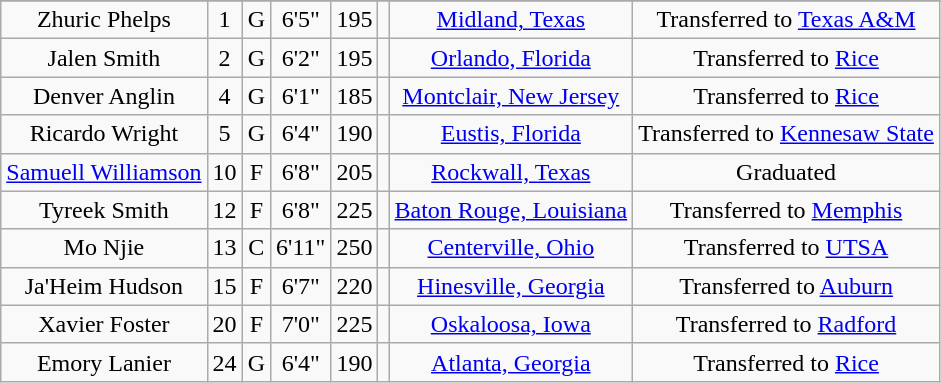<table class="wikitable sortable" style="text-align:center;">
<tr align=center>
</tr>
<tr>
<td>Zhuric Phelps</td>
<td>1</td>
<td>G</td>
<td>6'5"</td>
<td>195</td>
<td></td>
<td><a href='#'>Midland, Texas</a></td>
<td>Transferred to <a href='#'>Texas A&M</a></td>
</tr>
<tr>
<td>Jalen Smith</td>
<td>2</td>
<td>G</td>
<td>6'2"</td>
<td>195</td>
<td></td>
<td><a href='#'>Orlando, Florida</a></td>
<td>Transferred to <a href='#'>Rice</a></td>
</tr>
<tr>
<td>Denver Anglin</td>
<td>4</td>
<td>G</td>
<td>6'1"</td>
<td>185</td>
<td></td>
<td><a href='#'>Montclair, New Jersey</a></td>
<td>Transferred to <a href='#'>Rice</a></td>
</tr>
<tr>
<td>Ricardo Wright</td>
<td>5</td>
<td>G</td>
<td>6'4"</td>
<td>190</td>
<td></td>
<td><a href='#'>Eustis, Florida</a></td>
<td>Transferred to <a href='#'>Kennesaw State</a></td>
</tr>
<tr>
<td><a href='#'>Samuell Williamson</a></td>
<td>10</td>
<td>F</td>
<td>6'8"</td>
<td>205</td>
<td></td>
<td><a href='#'>Rockwall, Texas</a></td>
<td>Graduated</td>
</tr>
<tr>
<td>Tyreek Smith</td>
<td>12</td>
<td>F</td>
<td>6'8"</td>
<td>225</td>
<td></td>
<td><a href='#'>Baton Rouge, Louisiana</a></td>
<td>Transferred to <a href='#'>Memphis</a></td>
</tr>
<tr>
<td>Mo Njie</td>
<td>13</td>
<td>C</td>
<td>6'11"</td>
<td>250</td>
<td></td>
<td><a href='#'>Centerville, Ohio</a></td>
<td>Transferred to <a href='#'>UTSA</a></td>
</tr>
<tr>
<td>Ja'Heim Hudson</td>
<td>15</td>
<td>F</td>
<td>6'7"</td>
<td>220</td>
<td></td>
<td><a href='#'>Hinesville, Georgia</a></td>
<td>Transferred to <a href='#'>Auburn</a></td>
</tr>
<tr>
<td>Xavier Foster</td>
<td>20</td>
<td>F</td>
<td>7'0"</td>
<td>225</td>
<td></td>
<td><a href='#'>Oskaloosa, Iowa</a></td>
<td>Transferred to <a href='#'>Radford</a></td>
</tr>
<tr>
<td>Emory Lanier</td>
<td>24</td>
<td>G</td>
<td>6'4"</td>
<td>190</td>
<td></td>
<td><a href='#'>Atlanta, Georgia</a></td>
<td>Transferred to <a href='#'>Rice</a></td>
</tr>
</table>
